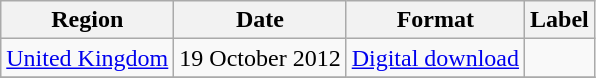<table class=wikitable>
<tr>
<th>Region</th>
<th>Date</th>
<th>Format</th>
<th>Label</th>
</tr>
<tr>
<td><a href='#'>United Kingdom</a></td>
<td>19 October 2012</td>
<td><a href='#'>Digital download</a></td>
<td></td>
</tr>
<tr>
</tr>
</table>
